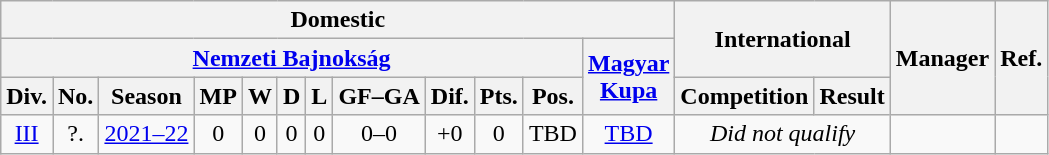<table class="wikitable"  style="text-align:center">
<tr>
<th colspan="12">Domestic</th>
<th colspan="2" rowspan="2">International</th>
<th rowspan="3">Manager</th>
<th rowspan="3">Ref.</th>
</tr>
<tr>
<th colspan="11"><a href='#'>Nemzeti Bajnokság</a></th>
<th rowspan="2"><a href='#'>Magyar<br>Kupa</a></th>
</tr>
<tr>
<th>Div.</th>
<th>No.</th>
<th>Season</th>
<th>MP</th>
<th>W</th>
<th>D</th>
<th>L</th>
<th>GF–GA</th>
<th>Dif.</th>
<th>Pts.</th>
<th>Pos.</th>
<th>Competition</th>
<th>Result</th>
</tr>
<tr>
<td><a href='#'>III</a></td>
<td>?.</td>
<td><a href='#'>2021–22</a></td>
<td>0</td>
<td>0</td>
<td>0</td>
<td>0</td>
<td>0–0</td>
<td>+0</td>
<td>0</td>
<td>TBD</td>
<td><a href='#'>TBD</a></td>
<td colspan="2" rowspan="1"><em>Did not qualify</em></td>
<td style="text-align:left"></td>
<td></td>
</tr>
</table>
